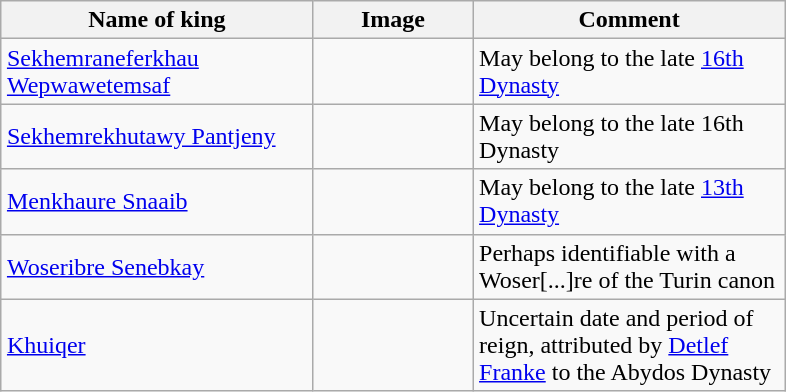<table class="wikitable" style="margin:1em auto;">
<tr>
<th style="width:200px">Name of king</th>
<th style="width:100px">Image</th>
<th style="width:200px">Comment</th>
</tr>
<tr>
<td><a href='#'>Sekhemraneferkhau Wepwawetemsaf</a></td>
<td></td>
<td>May belong to the late <a href='#'>16th Dynasty</a></td>
</tr>
<tr>
<td><a href='#'>Sekhemrekhutawy Pantjeny</a></td>
<td></td>
<td>May belong to the late 16th Dynasty</td>
</tr>
<tr>
<td><a href='#'>Menkhaure Snaaib</a></td>
<td></td>
<td>May belong to the late <a href='#'>13th Dynasty</a></td>
</tr>
<tr>
<td><a href='#'>Woseribre Senebkay</a></td>
<td></td>
<td>Perhaps identifiable with a Woser[...]re of the Turin canon</td>
</tr>
<tr>
<td><a href='#'>Khuiqer</a></td>
<td></td>
<td>Uncertain date and period of reign, attributed by <a href='#'>Detlef Franke</a> to the Abydos Dynasty</td>
</tr>
</table>
